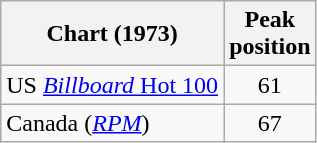<table class="wikitable sortable" border="1">
<tr>
<th>Chart (1973)</th>
<th>Peak<br>position</th>
</tr>
<tr>
<td>US <a href='#'><em>Billboard</em> Hot 100</a></td>
<td style="text-align:center;">61</td>
</tr>
<tr>
<td>Canada (<em><a href='#'>RPM</a></em>)</td>
<td style="text-align:center;">67</td>
</tr>
</table>
